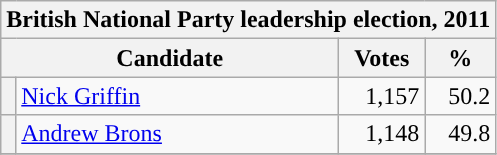<table class="wikitable">
<tr>
<th colspan="4">British National Party leadership election, 2011</th>
</tr>
<tr>
<th colspan="2" style="width: 170px">Candidate</th>
<th style="width: 50px">Votes</th>
<th style="width: 40px">%</th>
</tr>
<tr>
<th style="padding: 4px; width: 1px; background-color: "></th>
<td><a href='#'>Nick Griffin</a></td>
<td align="right">1,157</td>
<td align="right">50.2</td>
</tr>
<tr>
<th style="padding: 4px; width: 1px; background-color: "></th>
<td><a href='#'>Andrew Brons</a></td>
<td align="right">1,148</td>
<td align="right">49.8</td>
</tr>
<tr>
</tr>
</table>
